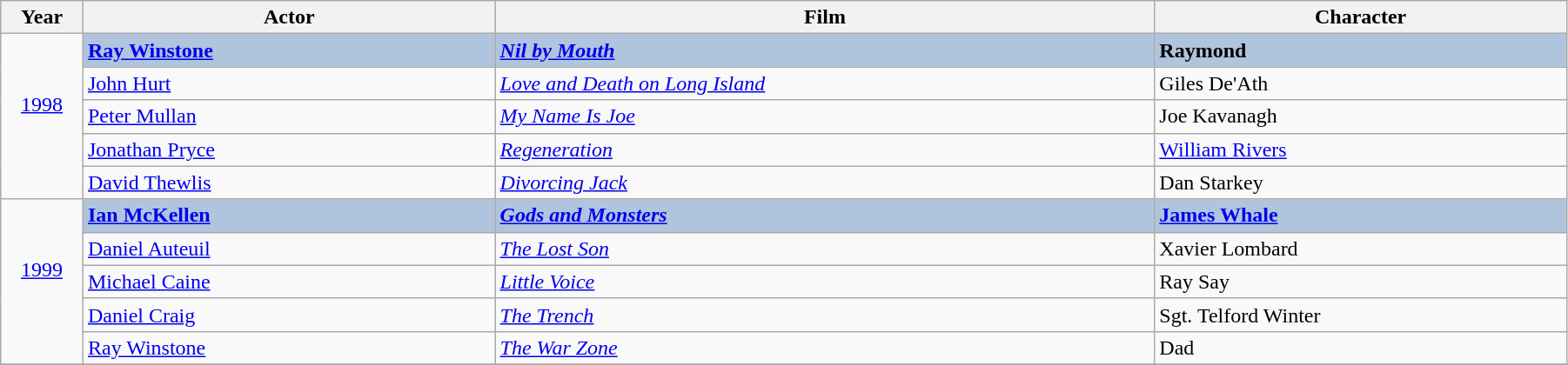<table class="wikitable" width="95%" cellpadding="5">
<tr>
<th width="5%">Year</th>
<th width="25%">Actor</th>
<th width="40%">Film</th>
<th width="25%">Character</th>
</tr>
<tr>
<td rowspan="5" style="text-align:center;"><a href='#'>1998</a><br><br></td>
<td style="background:#B0C4DE"><strong><a href='#'>Ray Winstone</a></strong></td>
<td style="background:#B0C4DE"><strong><em><a href='#'>Nil by Mouth</a></em></strong></td>
<td style="background:#B0C4DE"><strong>Raymond</strong></td>
</tr>
<tr>
<td><a href='#'>John Hurt</a></td>
<td><em><a href='#'>Love and Death on Long Island</a></em></td>
<td>Giles De'Ath</td>
</tr>
<tr>
<td><a href='#'>Peter Mullan</a></td>
<td><em><a href='#'>My Name Is Joe</a></em></td>
<td>Joe Kavanagh</td>
</tr>
<tr>
<td><a href='#'>Jonathan Pryce</a></td>
<td><em><a href='#'>Regeneration</a></em></td>
<td><a href='#'>William Rivers</a></td>
</tr>
<tr>
<td><a href='#'>David Thewlis</a></td>
<td><em><a href='#'>Divorcing Jack</a></em></td>
<td>Dan Starkey</td>
</tr>
<tr>
<td rowspan="5" style="text-align:center;"><a href='#'>1999</a><br><br></td>
<td style="background:#B0C4DE"><strong><a href='#'>Ian McKellen</a></strong></td>
<td style="background:#B0C4DE"><strong><em><a href='#'>Gods and Monsters</a></em></strong></td>
<td style="background:#B0C4DE"><strong><a href='#'>James Whale</a></strong></td>
</tr>
<tr>
<td><a href='#'>Daniel Auteuil</a></td>
<td><em><a href='#'>The Lost Son</a></em></td>
<td>Xavier Lombard</td>
</tr>
<tr>
<td><a href='#'>Michael Caine</a></td>
<td><em><a href='#'>Little Voice</a></em></td>
<td>Ray Say</td>
</tr>
<tr>
<td><a href='#'>Daniel Craig</a></td>
<td><em><a href='#'>The Trench</a></em></td>
<td>Sgt. Telford Winter</td>
</tr>
<tr>
<td><a href='#'>Ray Winstone</a></td>
<td><em><a href='#'>The War Zone</a></em></td>
<td>Dad</td>
</tr>
<tr>
</tr>
</table>
